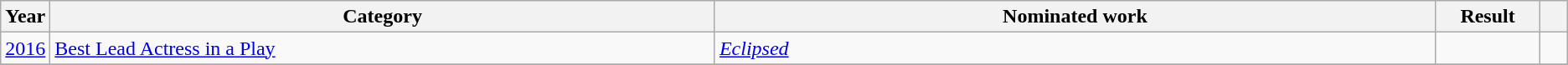<table class=wikitable>
<tr>
<th scope="col" style="width:1em;">Year</th>
<th scope="col" style="width:36em;">Category</th>
<th scope="col" style="width:39em;">Nominated work</th>
<th scope="col" style="width:5em;">Result</th>
<th scope="col" style="width:1em;"></th>
</tr>
<tr>
<td><a href='#'>2016</a></td>
<td><a href='#'>Best Lead Actress in a Play</a></td>
<td><em><a href='#'>Eclipsed</a></em></td>
<td></td>
<td></td>
</tr>
<tr>
</tr>
</table>
